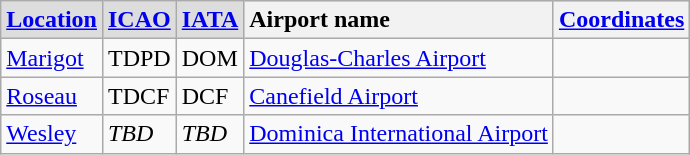<table class="wikitable sortable">
<tr style="font-weight:bold; background:#DDDDDD;">
<td><a href='#'>Location</a></td>
<td><a href='#'>ICAO</a></td>
<td><a href='#'>IATA</a></td>
<th style="text-align:left; white-space:nowrap;">Airport name</th>
<th style="text-align:left;"><a href='#'>Coordinates</a></th>
</tr>
<tr valign=top>
<td><a href='#'>Marigot</a></td>
<td>TDPD</td>
<td>DOM</td>
<td><a href='#'>Douglas-Charles Airport</a></td>
<td><small></small></td>
</tr>
<tr valign=top>
<td><a href='#'>Roseau</a></td>
<td>TDCF</td>
<td>DCF</td>
<td><a href='#'>Canefield Airport</a></td>
<td><small></small></td>
</tr>
<tr valign=top>
<td><a href='#'>Wesley</a></td>
<td><em>TBD</em></td>
<td><em>TBD</em></td>
<td><a href='#'>Dominica International Airport</a></td>
<td></td>
</tr>
</table>
